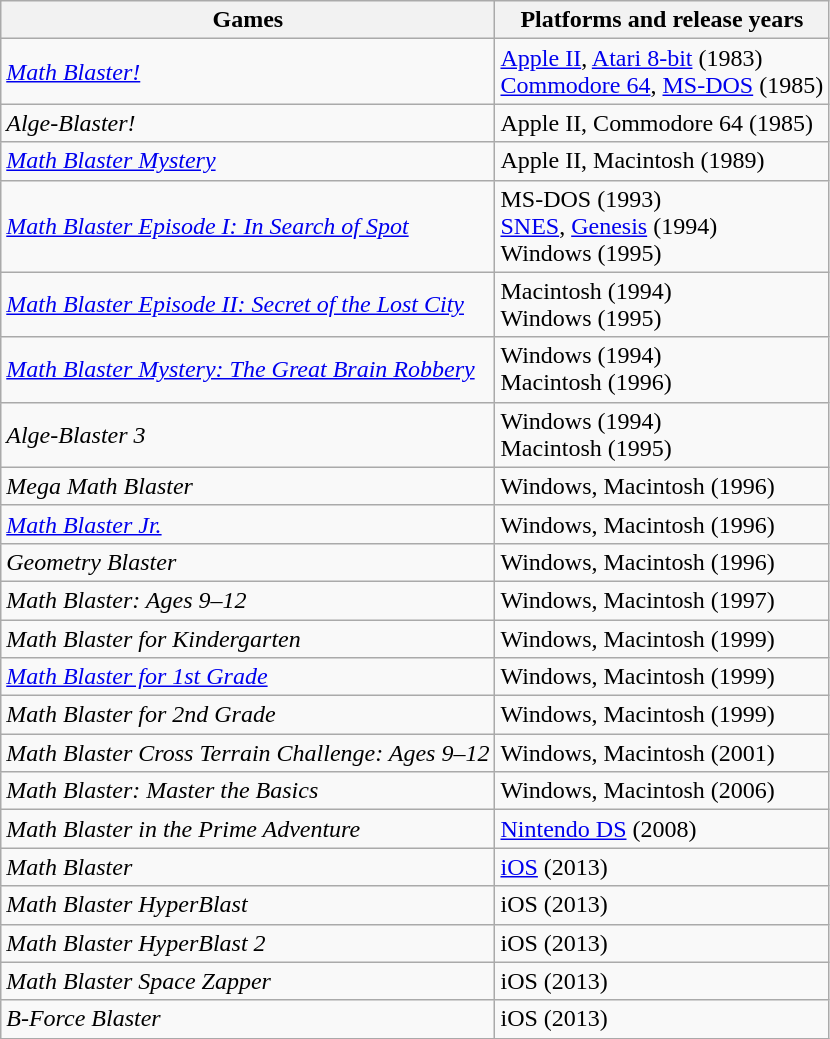<table class="wikitable">
<tr>
<th>Games</th>
<th>Platforms and release years</th>
</tr>
<tr>
<td><em><a href='#'>Math Blaster!</a></em></td>
<td><a href='#'>Apple II</a>, <a href='#'>Atari 8-bit</a> (1983)<br><a href='#'>Commodore 64</a>, <a href='#'>MS-DOS</a> (1985)<br></td>
</tr>
<tr>
<td><em>Alge-Blaster!</em></td>
<td>Apple II, Commodore 64 (1985)<br></td>
</tr>
<tr>
<td><em><a href='#'>Math Blaster Mystery</a></em></td>
<td>Apple II, Macintosh (1989)</td>
</tr>
<tr>
<td><em><a href='#'>Math Blaster Episode I: In Search of Spot</a></em></td>
<td>MS-DOS (1993)<br><a href='#'>SNES</a>, <a href='#'>Genesis</a> (1994)<br>Windows (1995)</td>
</tr>
<tr>
<td><em><a href='#'>Math Blaster Episode II: Secret of the Lost City</a></em></td>
<td>Macintosh (1994)<br>Windows (1995)</td>
</tr>
<tr>
<td><em><a href='#'>Math Blaster Mystery: The Great Brain Robbery</a></em></td>
<td>Windows (1994)<br>Macintosh (1996)<br></td>
</tr>
<tr>
<td><em>Alge-Blaster 3</em></td>
<td>Windows (1994)<br>Macintosh (1995)<br></td>
</tr>
<tr>
<td><em>Mega Math Blaster</em></td>
<td>Windows, Macintosh (1996)<br></td>
</tr>
<tr>
<td><em><a href='#'>Math Blaster Jr.</a></em></td>
<td>Windows, Macintosh (1996)<br></td>
</tr>
<tr>
<td><em>Geometry Blaster</em></td>
<td>Windows, Macintosh (1996)<br></td>
</tr>
<tr>
<td><em>Math Blaster: Ages 9–12</em></td>
<td>Windows, Macintosh (1997)<br></td>
</tr>
<tr>
<td><em>Math Blaster for Kindergarten</em></td>
<td>Windows, Macintosh (1999)<br></td>
</tr>
<tr>
<td><em><a href='#'>Math Blaster for 1st Grade</a></em></td>
<td>Windows, Macintosh (1999)<br></td>
</tr>
<tr>
<td><em>Math Blaster for 2nd Grade</em></td>
<td>Windows, Macintosh (1999)<br></td>
</tr>
<tr>
<td><em>Math Blaster Cross Terrain Challenge: Ages 9–12</em></td>
<td>Windows, Macintosh (2001)</td>
</tr>
<tr>
<td><em>Math Blaster: Master the Basics</em></td>
<td>Windows, Macintosh (2006)</td>
</tr>
<tr>
<td><em>Math Blaster in the Prime Adventure</em></td>
<td><a href='#'>Nintendo DS</a> (2008)</td>
</tr>
<tr>
<td><em>Math Blaster</em></td>
<td><a href='#'>iOS</a> (2013)</td>
</tr>
<tr>
<td><em>Math Blaster HyperBlast</em></td>
<td>iOS (2013)</td>
</tr>
<tr>
<td><em>Math Blaster HyperBlast 2</em></td>
<td>iOS (2013)<br></td>
</tr>
<tr>
<td><em>Math Blaster Space Zapper</em></td>
<td>iOS (2013)</td>
</tr>
<tr>
<td><em>B-Force Blaster</em></td>
<td>iOS (2013)</td>
</tr>
</table>
